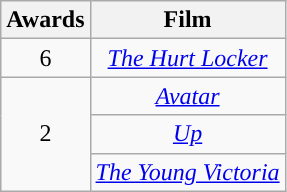<table class="wikitable" style="text-align:center;">
<tr>
<th style="background:">Awards</th>
<th style="background:">Film</th>
</tr>
<tr>
<td>6</td>
<td><em><a href='#'>The Hurt Locker</a></em></td>
</tr>
<tr>
<td rowspan="3">2</td>
<td><em><a href='#'>Avatar</a></em></td>
</tr>
<tr>
<td><em><a href='#'>Up</a></em></td>
</tr>
<tr>
<td><em><a href='#'>The Young Victoria</a></em></td>
</tr>
</table>
